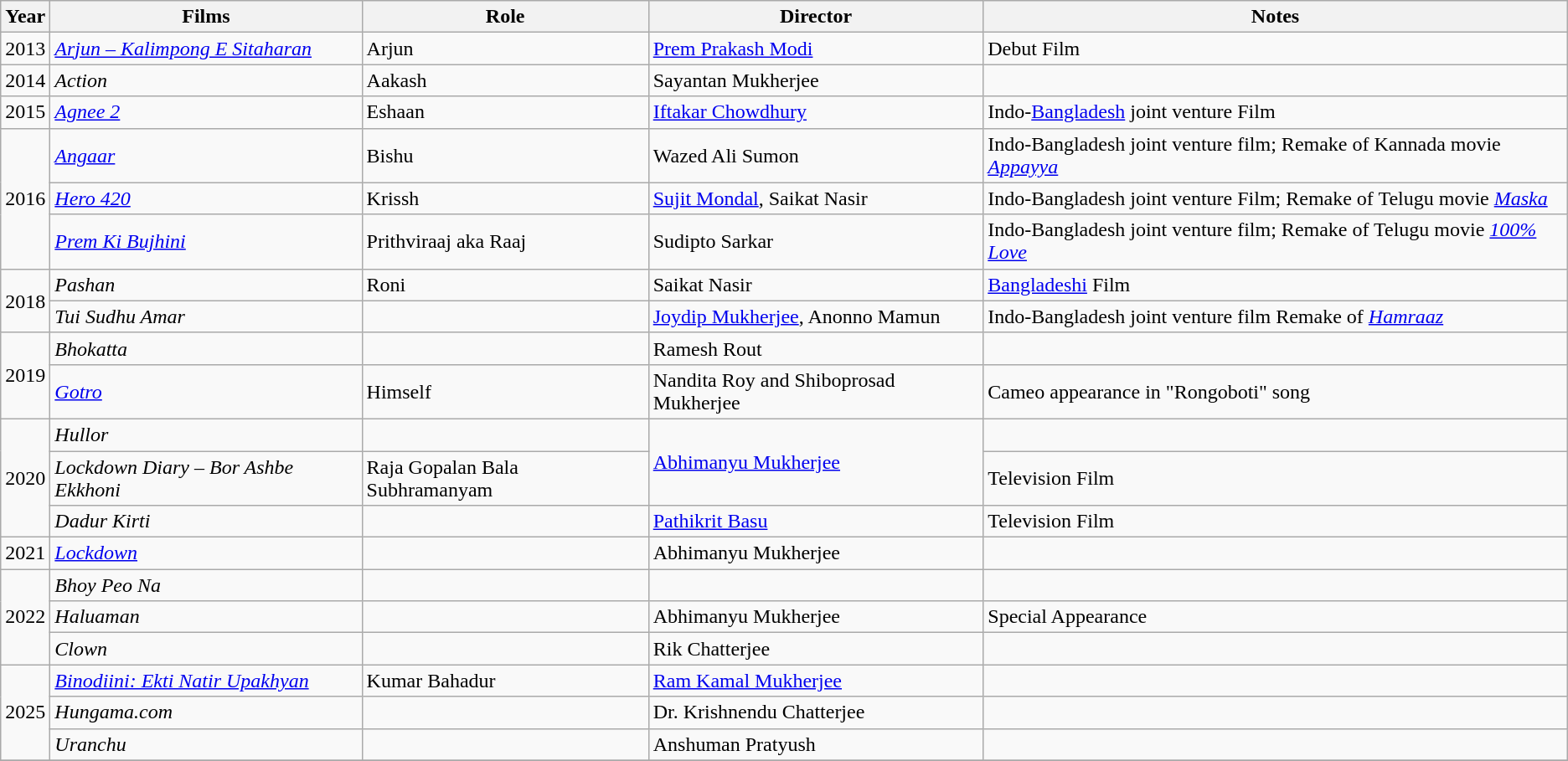<table class="wikitable sortable">
<tr>
<th>Year</th>
<th>Films</th>
<th>Role</th>
<th>Director</th>
<th>Notes</th>
</tr>
<tr>
<td>2013</td>
<td><em><a href='#'>Arjun – Kalimpong E Sitaharan</a></em></td>
<td>Arjun</td>
<td><a href='#'>Prem Prakash Modi</a></td>
<td>Debut Film</td>
</tr>
<tr>
<td>2014</td>
<td><em>Action</em></td>
<td>Aakash</td>
<td>Sayantan Mukherjee</td>
<td></td>
</tr>
<tr>
<td>2015</td>
<td><em><a href='#'>Agnee 2</a></em></td>
<td>Eshaan</td>
<td><a href='#'>Iftakar Chowdhury</a></td>
<td>Indo-<a href='#'>Bangladesh</a> joint venture Film</td>
</tr>
<tr>
<td rowspan="3">2016</td>
<td><em><a href='#'>Angaar</a></em></td>
<td>Bishu</td>
<td>Wazed Ali Sumon</td>
<td>Indo-Bangladesh joint venture film; Remake of Kannada movie <em><a href='#'>Appayya</a></em></td>
</tr>
<tr>
<td><em><a href='#'>Hero 420</a></em></td>
<td>Krissh</td>
<td><a href='#'>Sujit Mondal</a>, Saikat Nasir</td>
<td>Indo-Bangladesh joint venture Film; Remake of Telugu movie <em><a href='#'>Maska</a></em></td>
</tr>
<tr>
<td><em><a href='#'>Prem Ki Bujhini</a></em></td>
<td>Prithviraaj aka Raaj</td>
<td>Sudipto Sarkar</td>
<td>Indo-Bangladesh joint venture film; Remake of Telugu movie <em><a href='#'>100% Love</a></em></td>
</tr>
<tr>
<td rowspan="2">2018</td>
<td><em>Pashan</em></td>
<td>Roni</td>
<td>Saikat Nasir</td>
<td><a href='#'>Bangladeshi</a> Film</td>
</tr>
<tr>
<td><em>Tui Sudhu Amar</em></td>
<td></td>
<td><a href='#'>Joydip Mukherjee</a>, Anonno Mamun</td>
<td>Indo-Bangladesh joint venture film Remake of <em><a href='#'>Hamraaz</a></em></td>
</tr>
<tr>
<td rowspan="2">2019</td>
<td><em>Bhokatta</em></td>
<td></td>
<td>Ramesh Rout</td>
<td></td>
</tr>
<tr>
<td><em><a href='#'>Gotro</a></em></td>
<td>Himself</td>
<td>Nandita Roy and Shiboprosad Mukherjee</td>
<td>Cameo appearance in "Rongoboti" song</td>
</tr>
<tr>
<td rowspan="3">2020</td>
<td><em>Hullor</em></td>
<td></td>
<td rowspan="2"><a href='#'>Abhimanyu Mukherjee</a></td>
<td></td>
</tr>
<tr>
<td><em>Lockdown Diary – Bor Ashbe Ekkhoni</em></td>
<td>Raja Gopalan Bala Subhramanyam</td>
<td>Television Film</td>
</tr>
<tr>
<td><em>Dadur Kirti</em></td>
<td></td>
<td><a href='#'>Pathikrit Basu</a></td>
<td>Television Film</td>
</tr>
<tr>
<td>2021</td>
<td><em><a href='#'>Lockdown</a></em></td>
<td></td>
<td>Abhimanyu Mukherjee</td>
<td></td>
</tr>
<tr>
<td rowspan="3">2022</td>
<td><em>Bhoy Peo Na</em></td>
<td></td>
<td></td>
<td></td>
</tr>
<tr>
<td><em>Haluaman</em></td>
<td></td>
<td>Abhimanyu Mukherjee</td>
<td>Special Appearance</td>
</tr>
<tr>
<td><em>Clown</em></td>
<td></td>
<td>Rik Chatterjee</td>
<td></td>
</tr>
<tr>
<td rowspan="3">2025</td>
<td><em><a href='#'>Binodiini: Ekti Natir Upakhyan</a></em></td>
<td>Kumar Bahadur</td>
<td><a href='#'>Ram Kamal Mukherjee</a></td>
<td></td>
</tr>
<tr>
<td><em>Hungama.com</em></td>
<td></td>
<td>Dr. Krishnendu Chatterjee</td>
<td></td>
</tr>
<tr>
<td><em>Uranchu</em></td>
<td></td>
<td>Anshuman Pratyush</td>
<td></td>
</tr>
<tr>
</tr>
</table>
